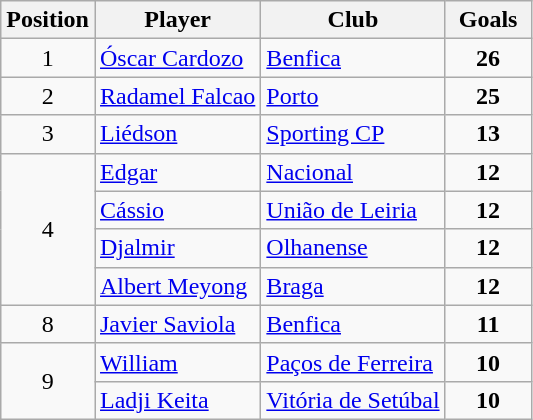<table class="wikitable">
<tr>
<th width="50px">Position</th>
<th width=>Player</th>
<th width=>Club</th>
<th width="50px">Goals</th>
</tr>
<tr>
<td align="center">1</td>
<td> <a href='#'>Óscar Cardozo</a></td>
<td><a href='#'>Benfica</a></td>
<td align="center"><strong>26</strong></td>
</tr>
<tr>
<td align="center">2</td>
<td> <a href='#'>Radamel Falcao</a></td>
<td><a href='#'>Porto</a></td>
<td align="center"><strong>25</strong></td>
</tr>
<tr>
<td align="center">3</td>
<td> <a href='#'>Liédson</a></td>
<td><a href='#'>Sporting CP</a></td>
<td align="center"><strong>13</strong></td>
</tr>
<tr>
<td rowspan=4 align="center">4</td>
<td> <a href='#'>Edgar</a></td>
<td><a href='#'>Nacional</a></td>
<td align="center"><strong>12</strong></td>
</tr>
<tr>
<td> <a href='#'>Cássio</a></td>
<td><a href='#'>União de Leiria</a></td>
<td align="center"><strong>12</strong></td>
</tr>
<tr>
<td> <a href='#'>Djalmir</a></td>
<td><a href='#'>Olhanense</a></td>
<td align="center"><strong>12</strong></td>
</tr>
<tr>
<td> <a href='#'>Albert Meyong</a></td>
<td><a href='#'>Braga</a></td>
<td align="center"><strong>12</strong></td>
</tr>
<tr>
<td align="center">8</td>
<td> <a href='#'>Javier Saviola</a></td>
<td><a href='#'>Benfica</a></td>
<td align="center"><strong>11</strong></td>
</tr>
<tr>
<td rowspan=2 align="center">9</td>
<td> <a href='#'>William</a></td>
<td><a href='#'>Paços de Ferreira</a></td>
<td align="center"><strong>10</strong></td>
</tr>
<tr>
<td> <a href='#'>Ladji Keita</a></td>
<td><a href='#'>Vitória de Setúbal</a></td>
<td align="center"><strong>10</strong></td>
</tr>
</table>
